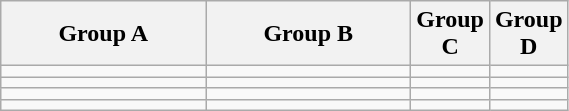<table class="wikitable" width=30%>
<tr>
<th width=50%>Group A</th>
<th width=50%>Group B</th>
<th width=50%>Group C</th>
<th width=50%>Group D</th>
</tr>
<tr>
<td></td>
<td></td>
<td></td>
<td></td>
</tr>
<tr>
<td></td>
<td></td>
<td></td>
<td></td>
</tr>
<tr>
<td></td>
<td></td>
<td></td>
<td></td>
</tr>
<tr>
<td></td>
<td></td>
<td></td>
<td></td>
</tr>
</table>
